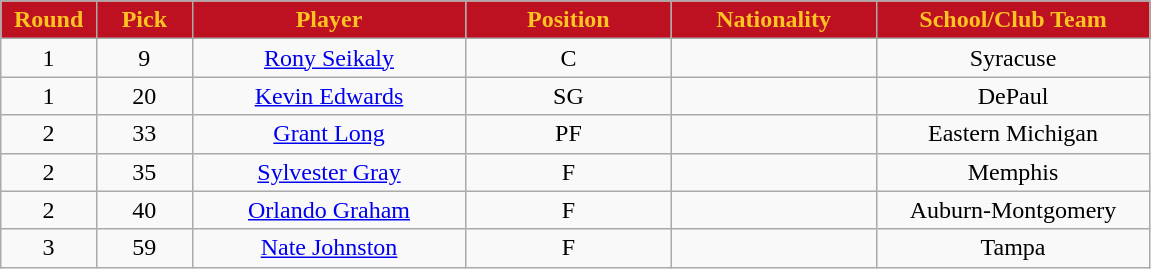<table class="wikitable sortable sortable">
<tr>
<th style="background:#BD1021;color:#ffc322;" width="7%">Round</th>
<th style="background:#BD1021;color:#ffc322;" width="7%">Pick</th>
<th style="background:#BD1021;color:#ffc322;" width="20%">Player</th>
<th style="background:#BD1021;color:#ffc322;" width="15%">Position</th>
<th style="background:#BD1021;color:#ffc322;" width="15%">Nationality</th>
<th style="background:#BD1021;color:#ffc322;" width="20%">School/Club Team</th>
</tr>
<tr style="text-align: center">
<td>1</td>
<td>9</td>
<td><a href='#'>Rony Seikaly</a></td>
<td>C</td>
<td></td>
<td>Syracuse</td>
</tr>
<tr style="text-align: center">
<td>1</td>
<td>20</td>
<td><a href='#'>Kevin Edwards</a></td>
<td>SG</td>
<td></td>
<td>DePaul</td>
</tr>
<tr style="text-align: center">
<td>2</td>
<td>33</td>
<td><a href='#'>Grant Long</a></td>
<td>PF</td>
<td></td>
<td>Eastern Michigan</td>
</tr>
<tr style="text-align: center">
<td>2</td>
<td>35</td>
<td><a href='#'>Sylvester Gray</a></td>
<td>F</td>
<td></td>
<td>Memphis</td>
</tr>
<tr style="text-align: center">
<td>2</td>
<td>40</td>
<td><a href='#'>Orlando Graham</a></td>
<td>F</td>
<td></td>
<td>Auburn-Montgomery</td>
</tr>
<tr style="text-align: center">
<td>3</td>
<td>59</td>
<td><a href='#'>Nate Johnston</a></td>
<td>F</td>
<td></td>
<td>Tampa</td>
</tr>
</table>
